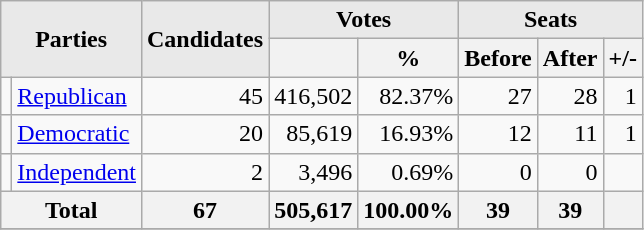<table class=wikitable>
<tr>
<th style="background-color:#E9E9E9" align=center rowspan= 2 colspan=2>Parties</th>
<th style="background-color:#E9E9E9" align=center rowspan= 2>Candidates</th>
<th style="background-color:#E9E9E9" align=center colspan=2>Votes</th>
<th style="background-color:#E9E9E9" align=center colspan=4>Seats</th>
</tr>
<tr>
<th align=center></th>
<th align=center>%</th>
<th align=center>Before</th>
<th align=center>After</th>
<th align=center>+/-</th>
</tr>
<tr>
<td></td>
<td align=left><a href='#'>Republican</a></td>
<td align=right>45</td>
<td align=right>416,502</td>
<td align=right>82.37%</td>
<td align=right>27</td>
<td align=right>28</td>
<td align=right> 1</td>
</tr>
<tr>
<td></td>
<td align=left><a href='#'>Democratic</a></td>
<td align=right>20</td>
<td align=right>85,619</td>
<td align=right>16.93%</td>
<td align=right>12</td>
<td align=right>11</td>
<td align=right> 1</td>
</tr>
<tr>
<td></td>
<td><a href='#'>Independent</a></td>
<td align=right>2</td>
<td align=right>3,496</td>
<td align=right>0.69%</td>
<td align=right>0</td>
<td align=right>0</td>
<td align=right></td>
</tr>
<tr>
<th align=center colspan="2">Total</th>
<th align=center>67</th>
<th align=center>505,617</th>
<th align=center>100.00%</th>
<th align=center>39</th>
<th align=center>39</th>
<th align=center></th>
</tr>
<tr>
</tr>
</table>
